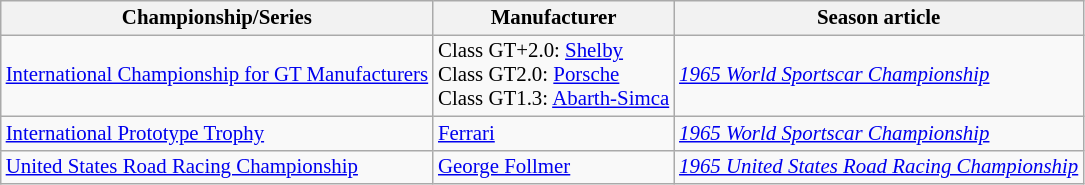<table class="wikitable" style="font-size: 87%;">
<tr>
<th>Championship/Series</th>
<th>Manufacturer</th>
<th>Season article</th>
</tr>
<tr>
<td><a href='#'>International Championship for GT Manufacturers</a></td>
<td>Class GT+2.0:  <a href='#'>Shelby</a><br> Class GT2.0:  <a href='#'>Porsche</a><br> Class GT1.3:  <a href='#'>Abarth-Simca</a></td>
<td><em><a href='#'>1965 World Sportscar Championship</a></em></td>
</tr>
<tr>
<td><a href='#'>International Prototype Trophy</a></td>
<td> <a href='#'>Ferrari</a></td>
<td><em><a href='#'>1965 World Sportscar Championship</a></em></td>
</tr>
<tr>
<td><a href='#'>United States Road Racing Championship</a></td>
<td> <a href='#'>George Follmer</a></td>
<td><em><a href='#'>1965 United States Road Racing Championship</a></em></td>
</tr>
</table>
